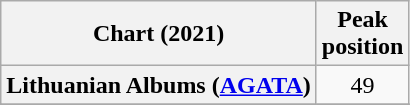<table class="wikitable sortable plainrowheaders" style="text-align:center">
<tr>
<th scope="col">Chart (2021)</th>
<th scope="col">Peak<br>position</th>
</tr>
<tr>
<th scope="row">Lithuanian Albums (<a href='#'>AGATA</a>)</th>
<td>49</td>
</tr>
<tr>
</tr>
<tr>
</tr>
<tr>
</tr>
<tr>
</tr>
<tr>
</tr>
<tr>
</tr>
</table>
